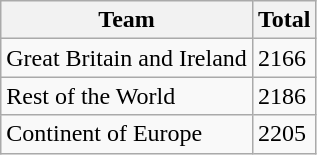<table class="wikitable" style="text-align:left">
<tr>
<th>Team</th>
<th>Total</th>
</tr>
<tr>
<td>Great Britain and Ireland</td>
<td>2166</td>
</tr>
<tr>
<td>Rest of the World</td>
<td>2186</td>
</tr>
<tr>
<td>Continent of Europe</td>
<td>2205</td>
</tr>
</table>
